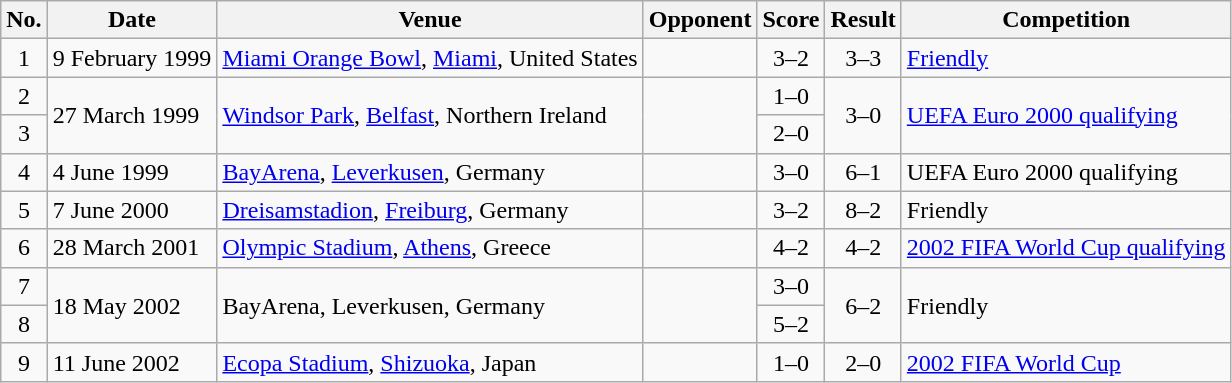<table class="wikitable sortable">
<tr>
<th scope="col">No.</th>
<th scope="col">Date</th>
<th scope="col">Venue</th>
<th scope="col">Opponent</th>
<th scope="col">Score</th>
<th scope="col">Result</th>
<th scope="col">Competition</th>
</tr>
<tr>
<td align="center">1</td>
<td>9 February 1999</td>
<td><a href='#'>Miami Orange Bowl</a>, <a href='#'>Miami</a>, United States</td>
<td></td>
<td align="center">3–2</td>
<td align="center">3–3</td>
<td><a href='#'>Friendly</a></td>
</tr>
<tr>
<td align="center">2</td>
<td rowspan="2">27 March 1999</td>
<td rowspan="2"><a href='#'>Windsor Park</a>, <a href='#'>Belfast</a>, Northern Ireland</td>
<td rowspan="2"></td>
<td align="center">1–0</td>
<td rowspan="2" style="text-align:center">3–0</td>
<td rowspan="2"><a href='#'>UEFA Euro 2000 qualifying</a></td>
</tr>
<tr>
<td align="center">3</td>
<td align="center">2–0</td>
</tr>
<tr>
<td align="center">4</td>
<td>4 June 1999</td>
<td><a href='#'>BayArena</a>, <a href='#'>Leverkusen</a>, Germany</td>
<td></td>
<td align="center">3–0</td>
<td align="center">6–1</td>
<td>UEFA Euro 2000 qualifying</td>
</tr>
<tr>
<td align="center">5</td>
<td>7 June 2000</td>
<td><a href='#'>Dreisamstadion</a>, <a href='#'>Freiburg</a>, Germany</td>
<td></td>
<td align="center">3–2</td>
<td align="center">8–2</td>
<td>Friendly</td>
</tr>
<tr>
<td align="center">6</td>
<td>28 March 2001</td>
<td><a href='#'>Olympic Stadium</a>, <a href='#'>Athens</a>, Greece</td>
<td></td>
<td align="center">4–2</td>
<td align="center">4–2</td>
<td><a href='#'>2002 FIFA World Cup qualifying</a></td>
</tr>
<tr>
<td align="center">7</td>
<td rowspan="2">18 May 2002</td>
<td rowspan="2">BayArena, Leverkusen, Germany</td>
<td rowspan="2"></td>
<td align="center">3–0</td>
<td rowspan="2" style="text-align:center">6–2</td>
<td rowspan="2">Friendly</td>
</tr>
<tr>
<td align="center">8</td>
<td align="center">5–2</td>
</tr>
<tr>
<td align="center">9</td>
<td>11 June 2002</td>
<td><a href='#'>Ecopa Stadium</a>, <a href='#'>Shizuoka</a>, Japan</td>
<td></td>
<td align="center">1–0</td>
<td align="center">2–0</td>
<td><a href='#'>2002 FIFA World Cup</a></td>
</tr>
</table>
